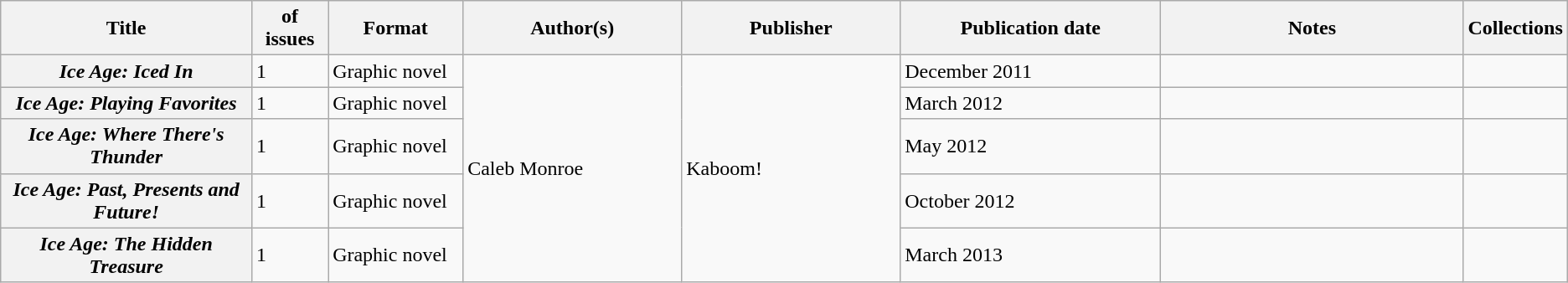<table class="wikitable">
<tr>
<th>Title</th>
<th style="width:40pt"> of issues</th>
<th style="width:75pt">Format</th>
<th style="width:125pt">Author(s)</th>
<th style="width:125pt">Publisher</th>
<th style="width:150pt">Publication date</th>
<th style="width:175pt">Notes</th>
<th>Collections</th>
</tr>
<tr>
<th><em>Ice Age: Iced In</em></th>
<td>1</td>
<td>Graphic novel</td>
<td rowspan="5">Caleb Monroe</td>
<td rowspan="5">Kaboom!</td>
<td>December 2011</td>
<td></td>
<td></td>
</tr>
<tr>
<th><em>Ice Age: Playing Favorites</em></th>
<td>1</td>
<td>Graphic novel</td>
<td>March 2012</td>
<td></td>
<td></td>
</tr>
<tr>
<th><em>Ice Age: Where There's Thunder</em></th>
<td>1</td>
<td>Graphic novel</td>
<td>May 2012</td>
<td></td>
<td></td>
</tr>
<tr>
<th><em>Ice Age: Past, Presents and Future!</em></th>
<td>1</td>
<td>Graphic novel</td>
<td>October 2012</td>
<td></td>
<td></td>
</tr>
<tr>
<th><em>Ice Age: The Hidden Treasure</em></th>
<td>1</td>
<td>Graphic novel</td>
<td>March 2013</td>
<td></td>
<td></td>
</tr>
</table>
